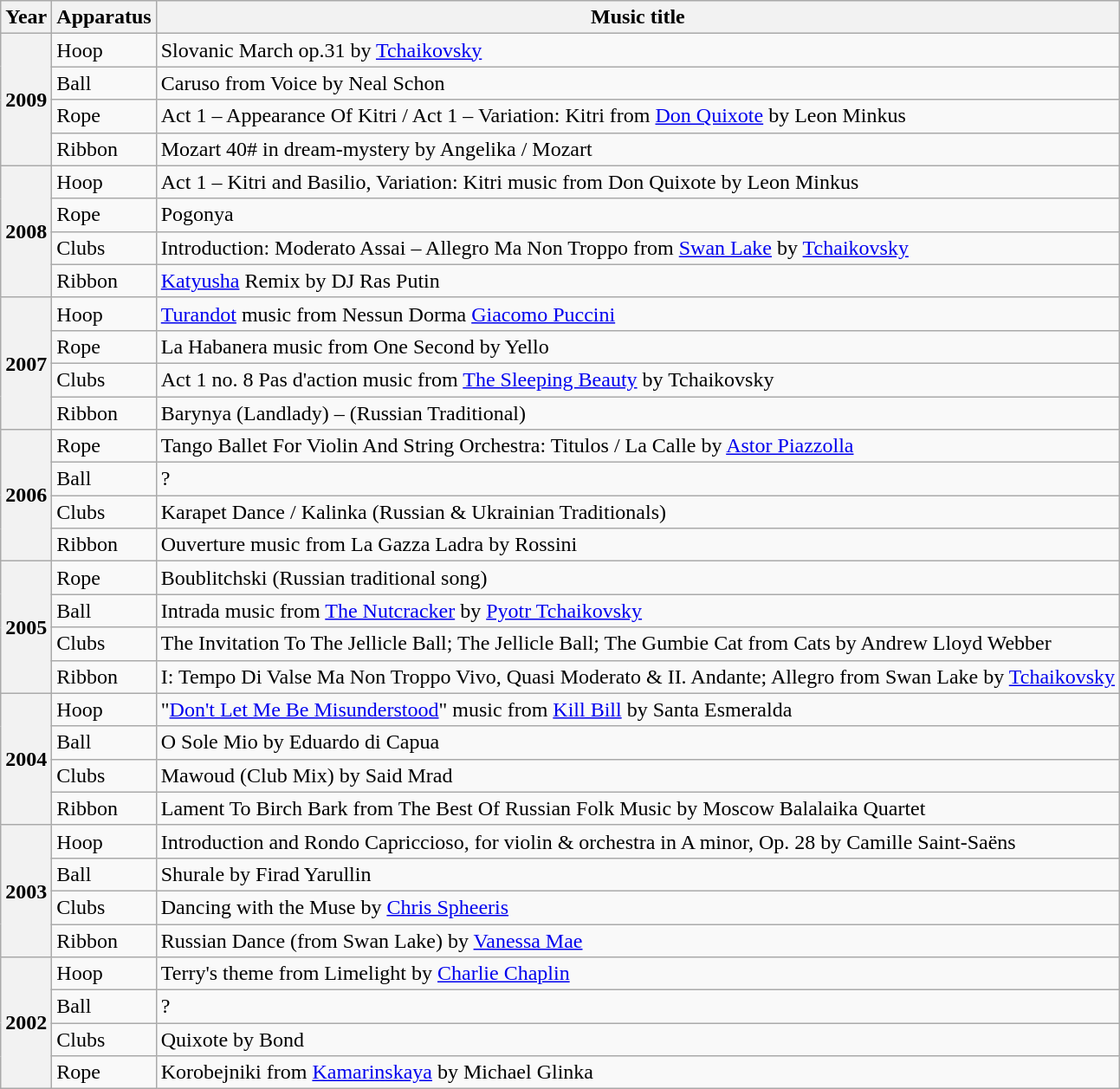<table class="wikitable plainrowheaders">
<tr>
<th scope=col>Year</th>
<th scope=col>Apparatus</th>
<th scope=col>Music title </th>
</tr>
<tr>
<th scope=row rowspan=4>2009</th>
<td>Hoop</td>
<td>Slovanic March op.31 by <a href='#'>Tchaikovsky</a></td>
</tr>
<tr>
<td>Ball</td>
<td>Caruso from Voice by Neal Schon</td>
</tr>
<tr>
<td>Rope</td>
<td>Act 1 – Appearance Of Kitri / Act 1 – Variation: Kitri  from <a href='#'>Don Quixote</a> by Leon Minkus</td>
</tr>
<tr>
<td>Ribbon</td>
<td>Mozart 40# in dream-mystery by Angelika / Mozart</td>
</tr>
<tr>
<th scope=row rowspan=4>2008</th>
<td>Hoop</td>
<td>Act 1 – Kitri and Basilio, Variation: Kitri music from Don Quixote by Leon Minkus</td>
</tr>
<tr>
<td>Rope</td>
<td>Pogonya</td>
</tr>
<tr>
<td>Clubs</td>
<td>Introduction: Moderato Assai – Allegro Ma Non Troppo from <a href='#'>Swan Lake</a> by <a href='#'>Tchaikovsky</a></td>
</tr>
<tr>
<td>Ribbon</td>
<td><a href='#'>Katyusha</a> Remix by DJ Ras Putin</td>
</tr>
<tr>
<th scope=row rowspan=4>2007</th>
<td>Hoop</td>
<td><a href='#'>Turandot</a> music from Nessun Dorma <a href='#'>Giacomo Puccini</a></td>
</tr>
<tr>
<td>Rope</td>
<td>La Habanera music from One Second by Yello</td>
</tr>
<tr>
<td>Clubs</td>
<td>Act 1 no. 8 Pas d'action music from <a href='#'>The Sleeping Beauty</a> by Tchaikovsky</td>
</tr>
<tr>
<td>Ribbon</td>
<td>Barynya (Landlady) – (Russian Traditional)</td>
</tr>
<tr>
<th scope=row rowspan=4>2006</th>
<td>Rope</td>
<td>Tango Ballet For Violin And String Orchestra: Titulos / La Calle by <a href='#'>Astor Piazzolla</a></td>
</tr>
<tr>
<td>Ball</td>
<td>?</td>
</tr>
<tr>
<td>Clubs</td>
<td>Karapet Dance / Kalinka (Russian & Ukrainian Traditionals)</td>
</tr>
<tr>
<td>Ribbon</td>
<td>Ouverture music from La Gazza Ladra by Rossini</td>
</tr>
<tr>
<th scope=row rowspan=4>2005</th>
<td>Rope</td>
<td>Boublitchski (Russian traditional song)</td>
</tr>
<tr>
<td>Ball</td>
<td>Intrada music from <a href='#'>The Nutcracker</a> by <a href='#'>Pyotr Tchaikovsky</a></td>
</tr>
<tr>
<td>Clubs</td>
<td>The Invitation To The Jellicle Ball; The Jellicle Ball; The Gumbie Cat from Cats by Andrew Lloyd Webber</td>
</tr>
<tr>
<td>Ribbon</td>
<td>I: Tempo Di Valse Ma Non Troppo Vivo, Quasi Moderato & II. Andante; Allegro from Swan Lake by <a href='#'>Tchaikovsky</a></td>
</tr>
<tr>
<th scope=row rowspan=4>2004</th>
<td>Hoop</td>
<td>"<a href='#'>Don't Let Me Be Misunderstood</a>" music from <a href='#'>Kill Bill</a> by Santa Esmeralda</td>
</tr>
<tr>
<td>Ball</td>
<td>O Sole Mio by Eduardo di Capua</td>
</tr>
<tr>
<td>Clubs</td>
<td>Mawoud (Club Mix) by Said Mrad</td>
</tr>
<tr>
<td>Ribbon</td>
<td>Lament To Birch Bark from The Best Of Russian Folk Music by Moscow Balalaika Quartet</td>
</tr>
<tr>
<th scope=row rowspan=4>2003</th>
<td>Hoop</td>
<td>Introduction and Rondo Capriccioso, for violin & orchestra in A minor, Op. 28 by Camille Saint-Saëns</td>
</tr>
<tr>
<td>Ball</td>
<td>Shurale by Firad Yarullin</td>
</tr>
<tr>
<td>Clubs</td>
<td>Dancing with the Muse by <a href='#'>Chris Spheeris</a></td>
</tr>
<tr>
<td>Ribbon</td>
<td>Russian Dance (from Swan Lake) by <a href='#'>Vanessa Mae</a></td>
</tr>
<tr>
<th scope=row rowspan=4>2002</th>
<td>Hoop</td>
<td>Terry's theme  from Limelight by <a href='#'>Charlie Chaplin</a></td>
</tr>
<tr>
<td>Ball</td>
<td>?</td>
</tr>
<tr>
<td>Clubs</td>
<td>Quixote by Bond</td>
</tr>
<tr>
<td>Rope</td>
<td>Korobejniki from <a href='#'>Kamarinskaya</a> by Michael Glinka</td>
</tr>
</table>
